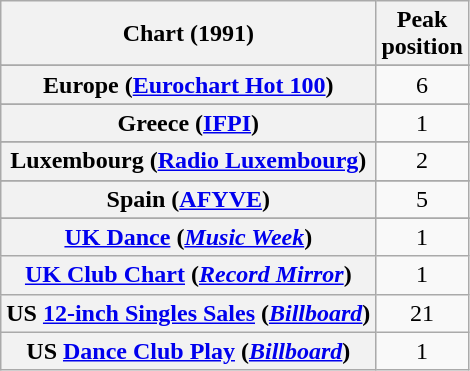<table class="wikitable sortable plainrowheaders" style="text-align:center">
<tr>
<th scope="col">Chart (1991)</th>
<th scope="col">Peak<br>position</th>
</tr>
<tr>
</tr>
<tr>
</tr>
<tr>
</tr>
<tr>
</tr>
<tr>
<th scope="row">Europe (<a href='#'>Eurochart Hot 100</a>)</th>
<td>6</td>
</tr>
<tr>
</tr>
<tr>
<th scope="row">Greece (<a href='#'>IFPI</a>)</th>
<td>1</td>
</tr>
<tr>
</tr>
<tr>
<th scope="row">Luxembourg (<a href='#'>Radio Luxembourg</a>)</th>
<td>2</td>
</tr>
<tr>
</tr>
<tr>
</tr>
<tr>
<th scope="row">Spain (<a href='#'>AFYVE</a>)</th>
<td>5</td>
</tr>
<tr>
</tr>
<tr>
</tr>
<tr>
</tr>
<tr>
<th scope="row"><a href='#'>UK Dance</a> (<em><a href='#'>Music Week</a></em>)</th>
<td>1</td>
</tr>
<tr>
<th scope="row"><a href='#'>UK Club Chart</a> (<em><a href='#'>Record Mirror</a></em>)</th>
<td>1</td>
</tr>
<tr>
<th scope="row">US <a href='#'>12-inch Singles Sales</a> (<em><a href='#'>Billboard</a></em>)</th>
<td>21</td>
</tr>
<tr>
<th scope="row">US <a href='#'>Dance Club Play</a> (<em><a href='#'>Billboard</a></em>)</th>
<td>1</td>
</tr>
</table>
